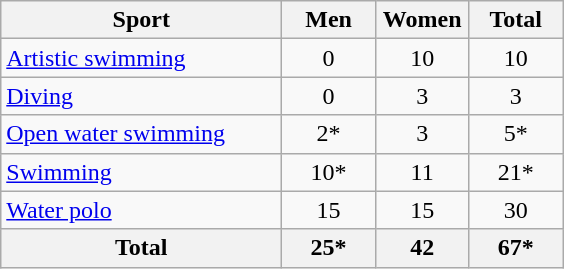<table class="wikitable sortable" style="text-align:center;">
<tr>
<th width=180>Sport</th>
<th width=55>Men</th>
<th width=55>Women</th>
<th width=55>Total</th>
</tr>
<tr>
<td align=left><a href='#'>Artistic swimming</a></td>
<td>0</td>
<td>10</td>
<td>10</td>
</tr>
<tr>
<td align=left><a href='#'>Diving</a></td>
<td>0</td>
<td>3</td>
<td>3</td>
</tr>
<tr>
<td align=left><a href='#'>Open water swimming</a></td>
<td>2*</td>
<td>3</td>
<td>5*</td>
</tr>
<tr>
<td align=left><a href='#'>Swimming</a></td>
<td>10*</td>
<td>11</td>
<td>21*</td>
</tr>
<tr>
<td align=left><a href='#'>Water polo</a></td>
<td>15</td>
<td>15</td>
<td>30</td>
</tr>
<tr>
<th>Total</th>
<th>25*</th>
<th>42</th>
<th>67*</th>
</tr>
</table>
